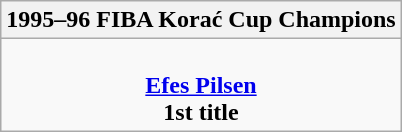<table class=wikitable style="text-align:center; margin:auto">
<tr>
<th>1995–96 FIBA Korać Cup Champions</th>
</tr>
<tr>
<td><br> <strong><a href='#'>Efes Pilsen</a></strong> <br> <strong>1st title</strong></td>
</tr>
</table>
